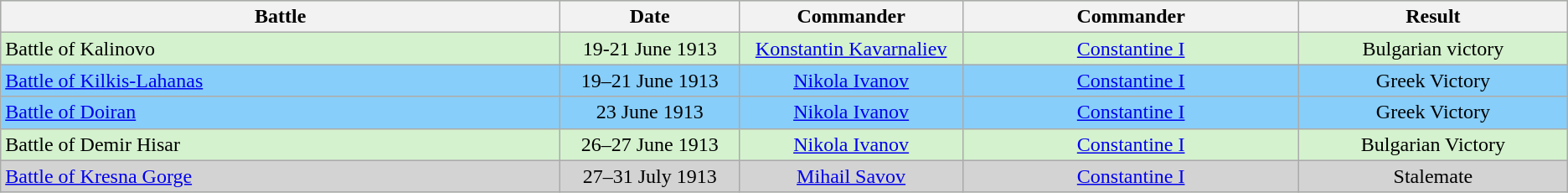<table style="background:#D4F2CE;" class="wikitable">
<tr>
<th style="width:25%;">Battle</th>
<th style="width:8%;">Date</th>
<th style="width:10%;"> Commander</th>
<th style="width:15%;"> Commander</th>
<th style="width:12%;">Result</th>
</tr>
<tr>
<td>Battle of Kalinovo</td>
<td style="text-align:center;">19-21 June 1913</td>
<td style="text-align:center;"><a href='#'>Konstantin Kavarnaliev</a></td>
<td style="text-align:center;"><a href='#'>Constantine I</a></td>
<td style="text-align:center;">Bulgarian victory</td>
</tr>
<tr style="background:LightSkyBlue;">
<td align="left"><a href='#'>Battle of Kilkis-Lahanas</a></td>
<td style="text-align:center;">19–21 June 1913</td>
<td style="text-align:center;"><a href='#'>Nikola Ivanov</a></td>
<td style="text-align:center;"><a href='#'>Constantine I</a></td>
<td style="text-align:center;">Greek Victory</td>
</tr>
<tr style="background:LightSkyBlue;">
<td align="left"><a href='#'>Battle of Doiran</a></td>
<td style="text-align:center;">23 June 1913</td>
<td style="text-align:center;"><a href='#'>Nikola Ivanov</a></td>
<td style="text-align:center;"><a href='#'>Constantine I</a></td>
<td style="text-align:center;">Greek Victory</td>
</tr>
<tr style="background:#D4F2CE;">
<td align="left">Battle of Demir Hisar</td>
<td style="text-align:center;">26–27 June 1913</td>
<td style="text-align:center;"><a href='#'>Nikola Ivanov</a></td>
<td style="text-align:center;"><a href='#'>Constantine I</a></td>
<td style="text-align:center;">Bulgarian Victory</td>
</tr>
<tr style="background:lightgrey;">
<td align="left"><a href='#'>Battle of Kresna Gorge</a></td>
<td style="text-align:center;">27–31 July 1913</td>
<td style="text-align:center;"><a href='#'>Mihail Savov</a></td>
<td style="text-align:center;"><a href='#'>Constantine I</a></td>
<td style="text-align:center;">Stalemate</td>
</tr>
</table>
